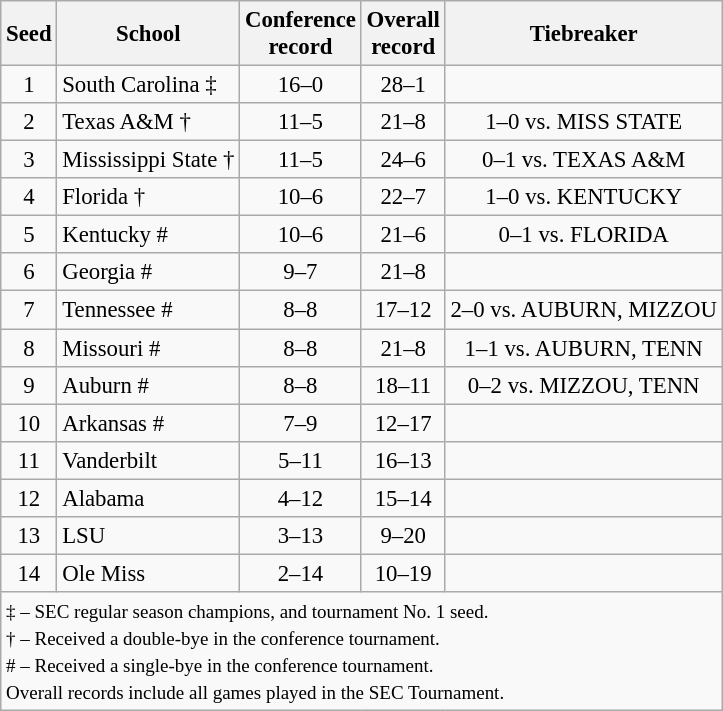<table class="wikitable" style="white-space:nowrap; font-size:95%; text-align:center">
<tr>
<th>Seed</th>
<th>School</th>
<th>Conference<br>record</th>
<th>Overall<br>record</th>
<th>Tiebreaker</th>
</tr>
<tr>
<td>1</td>
<td align=left>South Carolina ‡</td>
<td>16–0</td>
<td>28–1</td>
<td></td>
</tr>
<tr>
<td>2</td>
<td align=left>Texas A&M †</td>
<td>11–5</td>
<td>21–8</td>
<td>1–0 vs. MISS STATE</td>
</tr>
<tr>
<td>3</td>
<td align=left>Mississippi State †</td>
<td>11–5</td>
<td>24–6</td>
<td>0–1 vs. TEXAS A&M</td>
</tr>
<tr>
<td>4</td>
<td align=left>Florida †</td>
<td>10–6</td>
<td>22–7</td>
<td>1–0 vs. KENTUCKY</td>
</tr>
<tr>
<td>5</td>
<td align=left>Kentucky #</td>
<td>10–6</td>
<td>21–6</td>
<td>0–1 vs. FLORIDA</td>
</tr>
<tr>
<td>6</td>
<td align=left>Georgia #</td>
<td>9–7</td>
<td>21–8</td>
<td></td>
</tr>
<tr>
<td>7</td>
<td align=left>Tennessee #</td>
<td>8–8</td>
<td>17–12</td>
<td>2–0 vs. AUBURN, MIZZOU</td>
</tr>
<tr>
<td>8</td>
<td align=left>Missouri #</td>
<td>8–8</td>
<td>21–8</td>
<td>1–1 vs. AUBURN, TENN</td>
</tr>
<tr>
<td>9</td>
<td align=left>Auburn #</td>
<td>8–8</td>
<td>18–11</td>
<td>0–2 vs. MIZZOU, TENN</td>
</tr>
<tr>
<td>10</td>
<td align=left>Arkansas #</td>
<td>7–9</td>
<td>12–17</td>
<td></td>
</tr>
<tr>
<td>11</td>
<td align=left>Vanderbilt</td>
<td>5–11</td>
<td>16–13</td>
<td></td>
</tr>
<tr>
<td>12</td>
<td align=left>Alabama</td>
<td>4–12</td>
<td>15–14</td>
<td></td>
</tr>
<tr>
<td>13</td>
<td align=left>LSU</td>
<td>3–13</td>
<td>9–20</td>
<td></td>
</tr>
<tr>
<td>14</td>
<td align=left>Ole Miss</td>
<td>2–14</td>
<td>10–19</td>
<td></td>
</tr>
<tr>
<td colspan=6 align=left><small>‡ – SEC regular season champions, and tournament No. 1 seed.<br>† – Received a double-bye in the conference tournament.<br># – Received a single-bye in the conference tournament.<br>Overall records include all games played in the SEC Tournament.</small></td>
</tr>
</table>
